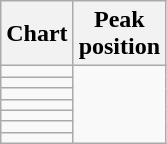<table class="wikitable sortable">
<tr>
<th>Chart</th>
<th>Peak<br>position</th>
</tr>
<tr>
<td></td>
</tr>
<tr>
<td></td>
</tr>
<tr>
<td></td>
</tr>
<tr>
<td></td>
</tr>
<tr>
<td></td>
</tr>
<tr>
<td></td>
</tr>
<tr>
<td></td>
</tr>
</table>
